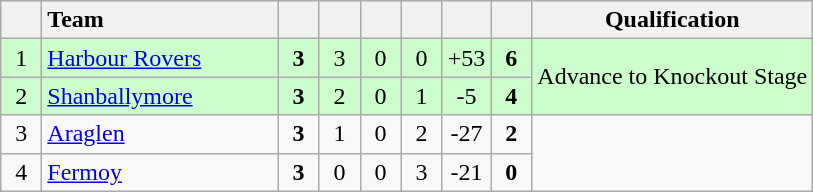<table class="wikitable" style="text-align:center">
<tr>
<th width="20"></th>
<th width="150" style="text-align:left;">Team</th>
<th width="20"></th>
<th width="20"></th>
<th width="20"></th>
<th width="20"></th>
<th width="20"></th>
<th width="20"></th>
<th>Qualification</th>
</tr>
<tr style="background:#ccffcc">
<td>1</td>
<td align="left"> <a href='#'>Harbour Rovers</a></td>
<td><strong>3</strong></td>
<td>3</td>
<td>0</td>
<td>0</td>
<td>+53</td>
<td><strong>6</strong></td>
<td rowspan="2">Advance to Knockout Stage</td>
</tr>
<tr style="background:#ccffcc">
<td>2</td>
<td align="left"> <a href='#'>Shanballymore</a></td>
<td><strong>3</strong></td>
<td>2</td>
<td>0</td>
<td>1</td>
<td>-5</td>
<td><strong>4</strong></td>
</tr>
<tr>
<td>3</td>
<td align="left"> <a href='#'>Araglen</a></td>
<td><strong>3</strong></td>
<td>1</td>
<td>0</td>
<td>2</td>
<td>-27</td>
<td><strong>2</strong></td>
<td rowspan="2"></td>
</tr>
<tr>
<td>4</td>
<td align="left"> <a href='#'>Fermoy</a></td>
<td><strong>3</strong></td>
<td>0</td>
<td>0</td>
<td>3</td>
<td>-21</td>
<td><strong>0</strong></td>
</tr>
</table>
